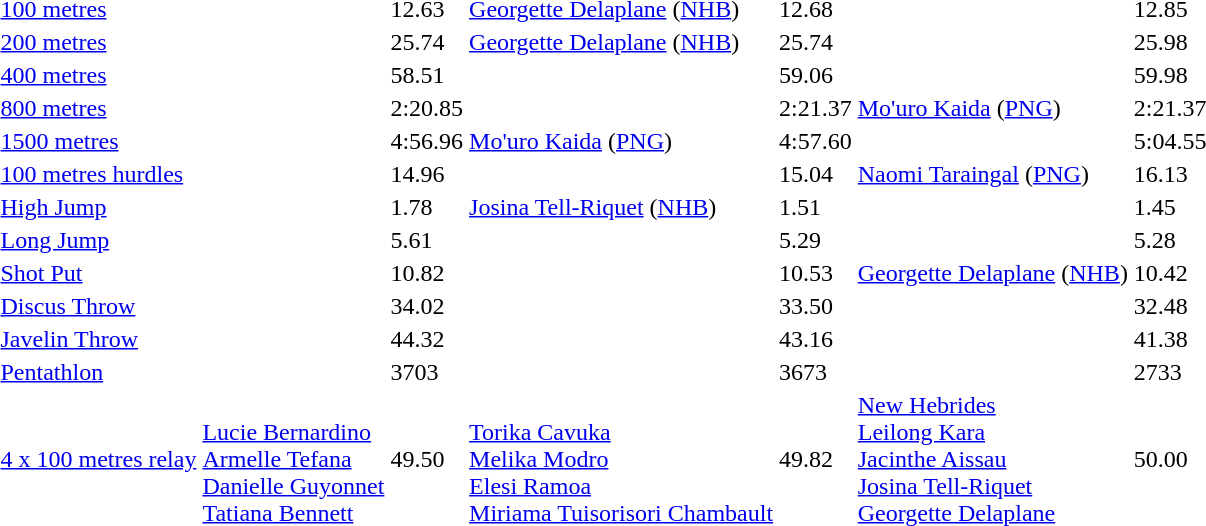<table>
<tr>
<td><a href='#'>100 metres</a></td>
<td></td>
<td>12.63</td>
<td> <a href='#'>Georgette Delaplane</a> (<a href='#'>NHB</a>)</td>
<td>12.68</td>
<td></td>
<td>12.85</td>
</tr>
<tr>
<td><a href='#'>200 metres</a></td>
<td></td>
<td>25.74</td>
<td> <a href='#'>Georgette Delaplane</a> (<a href='#'>NHB</a>)</td>
<td>25.74</td>
<td></td>
<td>25.98</td>
</tr>
<tr>
<td><a href='#'>400 metres</a></td>
<td></td>
<td>58.51</td>
<td></td>
<td>59.06</td>
<td></td>
<td>59.98</td>
</tr>
<tr>
<td><a href='#'>800 metres</a></td>
<td></td>
<td>2:20.85</td>
<td></td>
<td>2:21.37</td>
<td> <a href='#'>Mo'uro Kaida</a> (<a href='#'>PNG</a>)</td>
<td>2:21.37</td>
</tr>
<tr>
<td><a href='#'>1500 metres</a></td>
<td></td>
<td>4:56.96</td>
<td> <a href='#'>Mo'uro Kaida</a> (<a href='#'>PNG</a>)</td>
<td>4:57.60</td>
<td></td>
<td>5:04.55</td>
</tr>
<tr>
<td><a href='#'>100 metres hurdles</a></td>
<td></td>
<td>14.96</td>
<td></td>
<td>15.04</td>
<td> <a href='#'>Naomi Taraingal</a> (<a href='#'>PNG</a>)</td>
<td>16.13</td>
</tr>
<tr>
<td><a href='#'>High Jump</a></td>
<td></td>
<td>1.78</td>
<td> <a href='#'>Josina Tell-Riquet</a> (<a href='#'>NHB</a>)</td>
<td>1.51</td>
<td></td>
<td>1.45</td>
</tr>
<tr>
<td><a href='#'>Long Jump</a></td>
<td></td>
<td>5.61</td>
<td></td>
<td>5.29</td>
<td></td>
<td>5.28</td>
</tr>
<tr>
<td><a href='#'>Shot Put</a></td>
<td></td>
<td>10.82</td>
<td></td>
<td>10.53</td>
<td> <a href='#'>Georgette Delaplane</a> (<a href='#'>NHB</a>)</td>
<td>10.42</td>
</tr>
<tr>
<td><a href='#'>Discus Throw</a></td>
<td></td>
<td>34.02</td>
<td></td>
<td>33.50</td>
<td></td>
<td>32.48</td>
</tr>
<tr>
<td><a href='#'>Javelin Throw</a></td>
<td></td>
<td>44.32</td>
<td></td>
<td>43.16</td>
<td></td>
<td>41.38</td>
</tr>
<tr>
<td><a href='#'>Pentathlon</a></td>
<td></td>
<td>3703</td>
<td></td>
<td>3673</td>
<td></td>
<td>2733</td>
</tr>
<tr>
<td><a href='#'>4 x 100 metres relay</a></td>
<td> <br> <a href='#'>Lucie Bernardino</a> <br> <a href='#'>Armelle Tefana</a> <br> <a href='#'>Danielle Guyonnet</a> <br> <a href='#'>Tatiana Bennett</a></td>
<td>49.50</td>
<td> <br> <a href='#'>Torika Cavuka</a> <br> <a href='#'>Melika Modro</a> <br> <a href='#'>Elesi Ramoa</a> <br> <a href='#'>Miriama Tuisorisori Chambault</a></td>
<td>49.82</td>
<td> <a href='#'>New Hebrides</a> <br> <a href='#'>Leilong Kara</a> <br> <a href='#'>Jacinthe Aissau</a> <br> <a href='#'>Josina Tell-Riquet</a> <br> <a href='#'>Georgette Delaplane</a></td>
<td>50.00</td>
</tr>
</table>
